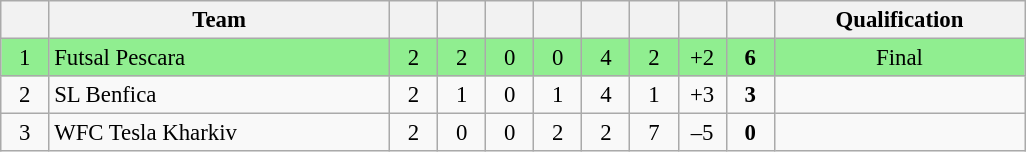<table class="wikitable" style="font-size: 95%">
<tr>
<th width="25"></th>
<th width="220">Team</th>
<th width="25"></th>
<th width="25"></th>
<th width="25"></th>
<th width="25"></th>
<th width="25"></th>
<th width="25"></th>
<th width="25"></th>
<th width="25"></th>
<th width="160">Qualification</th>
</tr>
<tr align=center bgcolor=lightgreen>
<td>1</td>
<td align=left> Futsal Pescara</td>
<td>2</td>
<td>2</td>
<td>0</td>
<td>0</td>
<td>4</td>
<td>2</td>
<td>+2</td>
<td><strong>6</strong></td>
<td>Final</td>
</tr>
<tr align=center>
<td>2</td>
<td align=left> SL Benfica</td>
<td>2</td>
<td>1</td>
<td>0</td>
<td>1</td>
<td>4</td>
<td>1</td>
<td>+3</td>
<td><strong>3</strong></td>
<td></td>
</tr>
<tr align=center>
<td>3</td>
<td align=left> WFC Tesla Kharkiv</td>
<td>2</td>
<td>0</td>
<td>0</td>
<td>2</td>
<td>2</td>
<td>7</td>
<td>–5</td>
<td><strong>0</strong></td>
<td></td>
</tr>
</table>
